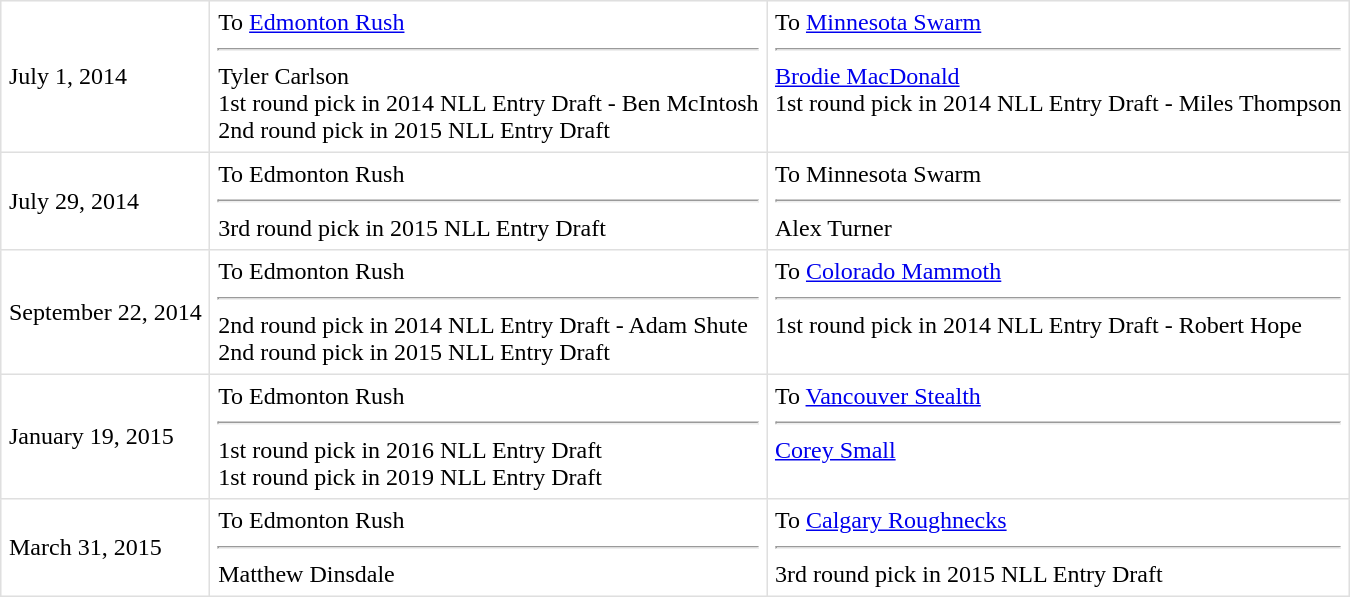<table border=1 style="border-collapse:collapse" bordercolor="#DFDFDF"  cellpadding="5">
<tr>
<td>July 1, 2014</td>
<td valign="top">To <a href='#'>Edmonton Rush</a><hr>Tyler Carlson<br>1st round pick in 2014 NLL Entry Draft - Ben McIntosh<br>2nd round pick in 2015 NLL Entry Draft</td>
<td valign="top">To <a href='#'>Minnesota Swarm</a><hr><a href='#'>Brodie MacDonald</a><br>1st round pick in 2014 NLL Entry Draft - Miles Thompson</td>
</tr>
<tr>
<td>July 29, 2014</td>
<td valign="top">To Edmonton Rush<hr>3rd round pick in 2015 NLL Entry Draft</td>
<td valign="top">To Minnesota Swarm<hr>Alex Turner</td>
</tr>
<tr>
<td>September 22, 2014</td>
<td valign="top">To Edmonton Rush<hr>2nd round pick in 2014 NLL Entry Draft - Adam Shute<br>2nd round pick in 2015 NLL Entry Draft</td>
<td valign="top">To <a href='#'>Colorado Mammoth</a><hr>1st round pick in 2014 NLL Entry Draft - Robert Hope</td>
</tr>
<tr>
<td>January 19, 2015</td>
<td valign="top">To Edmonton Rush<hr>1st round pick in 2016 NLL Entry Draft<br>1st round pick in 2019 NLL Entry Draft</td>
<td valign="top">To <a href='#'>Vancouver Stealth</a><hr><a href='#'>Corey Small</a></td>
</tr>
<tr>
<td>March 31, 2015</td>
<td valign="top">To Edmonton Rush<hr>Matthew Dinsdale</td>
<td valign="top">To <a href='#'>Calgary Roughnecks</a><hr>3rd round pick in 2015 NLL Entry Draft</td>
</tr>
</table>
